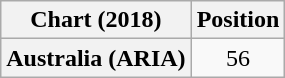<table class="wikitable plainrowheaders" style="text-align:center">
<tr>
<th>Chart (2018)</th>
<th>Position</th>
</tr>
<tr>
<th scope="row">Australia (ARIA)</th>
<td>56</td>
</tr>
</table>
